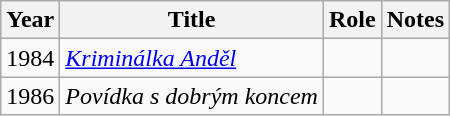<table class="wikitable sortable">
<tr>
<th>Year</th>
<th>Title</th>
<th>Role</th>
<th class="unsortable">Notes</th>
</tr>
<tr>
<td>1984</td>
<td><em><a href='#'>Kriminálka Anděl</a></em></td>
<td></td>
<td></td>
</tr>
<tr>
<td>1986</td>
<td><em>Povídka s dobrým koncem</em></td>
<td></td>
<td></td>
</tr>
</table>
